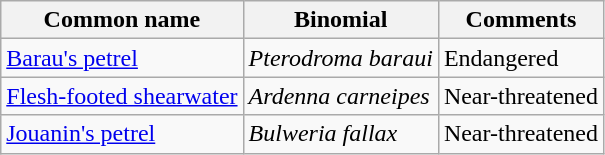<table class="wikitable">
<tr>
<th>Common name</th>
<th>Binomial</th>
<th>Comments</th>
</tr>
<tr>
<td><a href='#'>Barau's petrel</a></td>
<td><em>Pterodroma baraui</em></td>
<td>Endangered</td>
</tr>
<tr>
<td><a href='#'>Flesh-footed shearwater</a></td>
<td><em>Ardenna carneipes</em></td>
<td>Near-threatened</td>
</tr>
<tr>
<td><a href='#'>Jouanin's petrel</a></td>
<td><em>Bulweria fallax</em></td>
<td>Near-threatened</td>
</tr>
</table>
